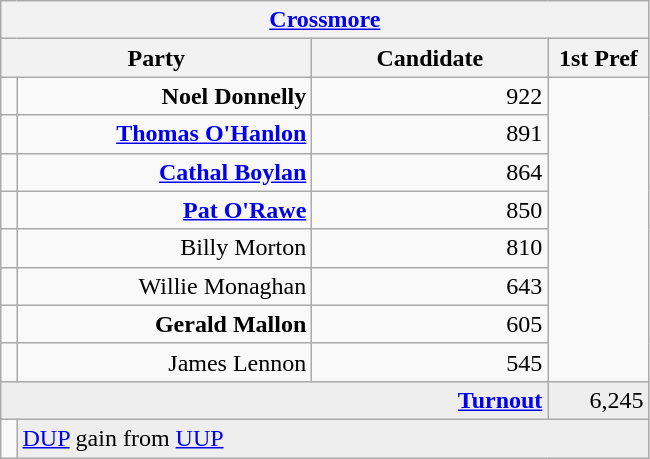<table class="wikitable">
<tr>
<th colspan="4" align="center"><a href='#'>Crossmore</a></th>
</tr>
<tr>
<th colspan="2" align="center" width=200>Party</th>
<th width=150>Candidate</th>
<th width=60>1st Pref</th>
</tr>
<tr>
<td></td>
<td align="right"><strong>Noel Donnelly</strong></td>
<td align="right">922</td>
</tr>
<tr>
<td></td>
<td align="right"><strong><a href='#'>Thomas O'Hanlon</a></strong></td>
<td align="right">891</td>
</tr>
<tr>
<td></td>
<td align="right"><strong><a href='#'>Cathal Boylan</a></strong></td>
<td align="right">864</td>
</tr>
<tr>
<td></td>
<td align="right"><strong><a href='#'>Pat O'Rawe</a></strong></td>
<td align="right">850</td>
</tr>
<tr>
<td></td>
<td align="right">Billy Morton</td>
<td align="right">810</td>
</tr>
<tr>
<td></td>
<td align="right">Willie Monaghan</td>
<td align="right">643</td>
</tr>
<tr>
<td></td>
<td align="right"><strong>Gerald Mallon</strong></td>
<td align="right">605</td>
</tr>
<tr>
<td></td>
<td align="right">James Lennon</td>
<td align="right">545</td>
</tr>
<tr bgcolor="EEEEEE">
<td colspan=3 align="right"><strong><a href='#'>Turnout</a></strong></td>
<td align="right">6,245</td>
</tr>
<tr>
<td bgcolor=></td>
<td colspan=3 bgcolor="EEEEEE"><a href='#'>DUP</a> gain from <a href='#'>UUP</a></td>
</tr>
</table>
